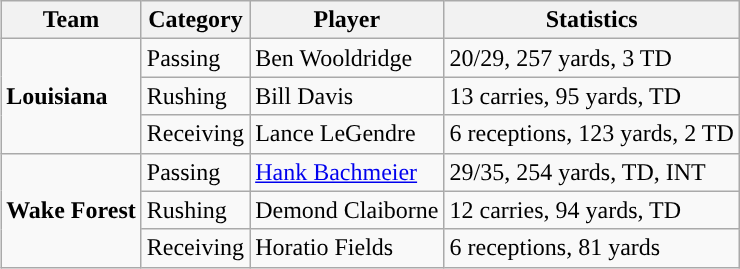<table class="wikitable" style="float: right;">
<tr>
<th>Team</th>
<th>Category</th>
<th>Player</th>
<th>Statistics</th>
</tr>
<tr>
<td rowspan=3><strong>Louisiana</strong></td>
<td>Passing</td>
<td>Ben Wooldridge</td>
<td>20/29, 257 yards, 3 TD</td>
</tr>
<tr>
<td>Rushing</td>
<td>Bill Davis</td>
<td>13 carries, 95 yards, TD</td>
</tr>
<tr>
<td>Receiving</td>
<td>Lance LeGendre</td>
<td>6 receptions, 123 yards, 2 TD</td>
</tr>
<tr>
<td rowspan=3><strong>Wake Forest</strong></td>
<td>Passing</td>
<td><a href='#'>Hank Bachmeier</a></td>
<td>29/35, 254 yards, TD, INT</td>
</tr>
<tr>
<td>Rushing</td>
<td>Demond Claiborne</td>
<td>12 carries, 94 yards, TD</td>
</tr>
<tr>
<td>Receiving</td>
<td>Horatio Fields</td>
<td>6 receptions, 81 yards</td>
</tr>
</table>
